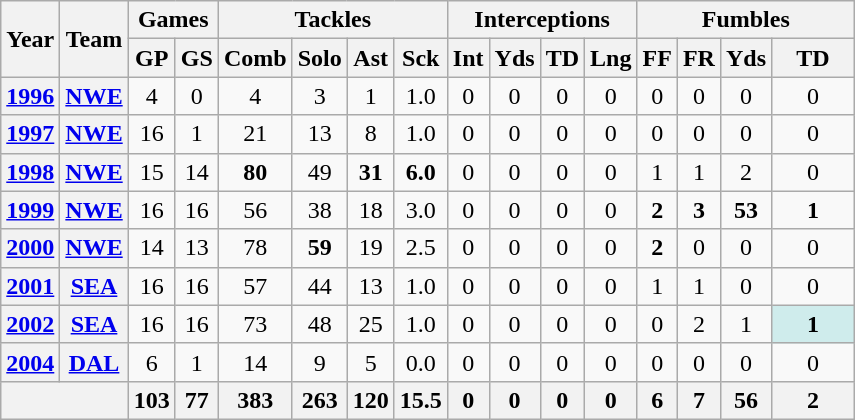<table class="wikitable" style="text-align:center">
<tr>
<th rowspan="2">Year</th>
<th rowspan="2">Team</th>
<th colspan="2">Games</th>
<th colspan="4">Tackles</th>
<th colspan="4">Interceptions</th>
<th colspan="4">Fumbles</th>
</tr>
<tr>
<th>GP</th>
<th>GS</th>
<th>Comb</th>
<th>Solo</th>
<th>Ast</th>
<th>Sck</th>
<th>Int</th>
<th>Yds</th>
<th>TD</th>
<th>Lng</th>
<th>FF</th>
<th>FR</th>
<th>Yds</th>
<th>TD</th>
</tr>
<tr>
<th><a href='#'>1996</a></th>
<th><a href='#'>NWE</a></th>
<td>4</td>
<td>0</td>
<td>4</td>
<td>3</td>
<td>1</td>
<td>1.0</td>
<td>0</td>
<td>0</td>
<td>0</td>
<td>0</td>
<td>0</td>
<td>0</td>
<td>0</td>
<td>0</td>
</tr>
<tr>
<th><a href='#'>1997</a></th>
<th><a href='#'>NWE</a></th>
<td>16</td>
<td>1</td>
<td>21</td>
<td>13</td>
<td>8</td>
<td>1.0</td>
<td>0</td>
<td>0</td>
<td>0</td>
<td>0</td>
<td>0</td>
<td>0</td>
<td>0</td>
<td>0</td>
</tr>
<tr>
<th><a href='#'>1998</a></th>
<th><a href='#'>NWE</a></th>
<td>15</td>
<td>14</td>
<td><strong>80</strong></td>
<td>49</td>
<td><strong>31</strong></td>
<td><strong>6.0</strong></td>
<td>0</td>
<td>0</td>
<td>0</td>
<td>0</td>
<td>1</td>
<td>1</td>
<td>2</td>
<td>0</td>
</tr>
<tr>
<th><a href='#'>1999</a></th>
<th><a href='#'>NWE</a></th>
<td>16</td>
<td>16</td>
<td>56</td>
<td>38</td>
<td>18</td>
<td>3.0</td>
<td>0</td>
<td>0</td>
<td>0</td>
<td>0</td>
<td><strong>2</strong></td>
<td><strong>3</strong></td>
<td><strong>53</strong></td>
<td><strong>1</strong></td>
</tr>
<tr>
<th><a href='#'>2000</a></th>
<th><a href='#'>NWE</a></th>
<td>14</td>
<td>13</td>
<td>78</td>
<td><strong>59</strong></td>
<td>19</td>
<td>2.5</td>
<td>0</td>
<td>0</td>
<td>0</td>
<td>0</td>
<td><strong>2</strong></td>
<td>0</td>
<td>0</td>
<td>0</td>
</tr>
<tr>
<th><a href='#'>2001</a></th>
<th><a href='#'>SEA</a></th>
<td>16</td>
<td>16</td>
<td>57</td>
<td>44</td>
<td>13</td>
<td>1.0</td>
<td>0</td>
<td>0</td>
<td>0</td>
<td>0</td>
<td>1</td>
<td>1</td>
<td>0</td>
<td>0</td>
</tr>
<tr>
<th><a href='#'>2002</a></th>
<th><a href='#'>SEA</a></th>
<td>16</td>
<td>16</td>
<td>73</td>
<td>48</td>
<td>25</td>
<td>1.0</td>
<td>0</td>
<td>0</td>
<td>0</td>
<td>0</td>
<td>0</td>
<td>2</td>
<td>1</td>
<td style="background:#cfecec; width:3em;"><strong>1</strong></td>
</tr>
<tr>
<th><a href='#'>2004</a></th>
<th><a href='#'>DAL</a></th>
<td>6</td>
<td>1</td>
<td>14</td>
<td>9</td>
<td>5</td>
<td>0.0</td>
<td>0</td>
<td>0</td>
<td>0</td>
<td>0</td>
<td>0</td>
<td>0</td>
<td>0</td>
<td>0</td>
</tr>
<tr>
<th colspan="2"></th>
<th>103</th>
<th>77</th>
<th>383</th>
<th>263</th>
<th>120</th>
<th>15.5</th>
<th>0</th>
<th>0</th>
<th>0</th>
<th>0</th>
<th>6</th>
<th>7</th>
<th>56</th>
<th>2</th>
</tr>
</table>
